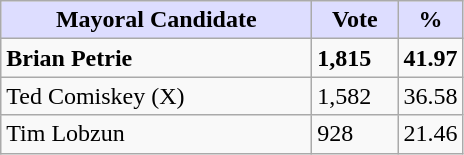<table class="wikitable">
<tr>
<th style="background:#ddf; width:200px;">Mayoral Candidate</th>
<th style="background:#ddf; width:50px;">Vote</th>
<th style="background:#ddf; width:30px;">%</th>
</tr>
<tr>
<td><strong>Brian Petrie</strong></td>
<td><strong>1,815</strong></td>
<td><strong>41.97</strong></td>
</tr>
<tr>
<td>Ted Comiskey (X)</td>
<td>1,582</td>
<td>36.58</td>
</tr>
<tr>
<td>Tim Lobzun</td>
<td>928</td>
<td>21.46</td>
</tr>
</table>
